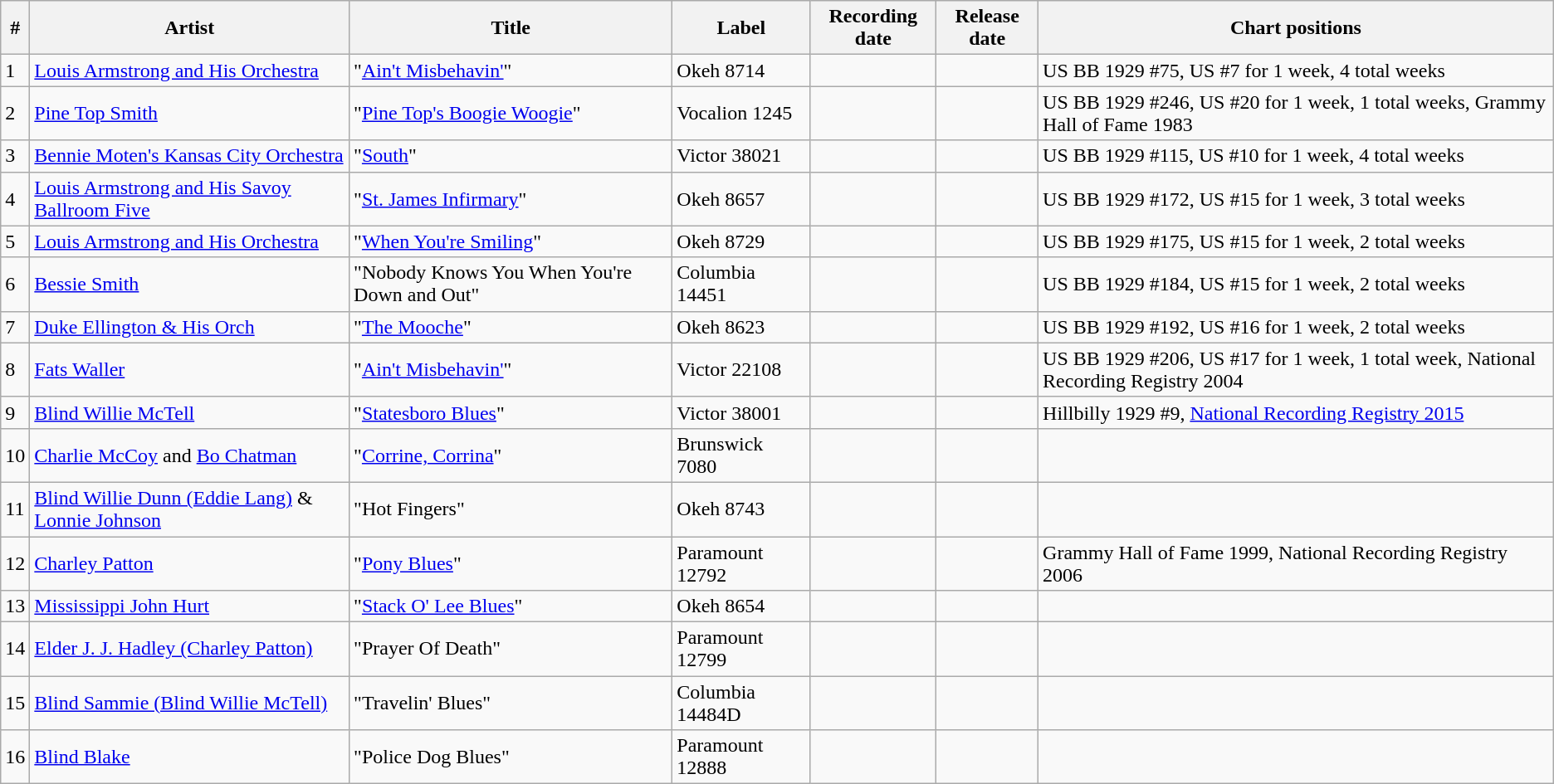<table class="wikitable">
<tr>
<th>#</th>
<th>Artist</th>
<th>Title</th>
<th>Label</th>
<th>Recording date</th>
<th>Release date</th>
<th>Chart positions</th>
</tr>
<tr>
<td>1</td>
<td><a href='#'>Louis Armstrong and His Orchestra</a></td>
<td>"<a href='#'>Ain't Misbehavin'</a>"</td>
<td>Okeh 8714</td>
<td></td>
<td></td>
<td>US BB 1929 #75, US #7 for 1 week, 4 total weeks</td>
</tr>
<tr>
<td>2</td>
<td><a href='#'>Pine Top Smith</a></td>
<td>"<a href='#'>Pine Top's Boogie Woogie</a>"</td>
<td>Vocalion 1245</td>
<td></td>
<td></td>
<td>US BB 1929 #246, US #20 for 1 week, 1 total weeks, Grammy Hall of Fame 1983</td>
</tr>
<tr>
<td>3</td>
<td><a href='#'>Bennie Moten's Kansas City Orchestra</a></td>
<td>"<a href='#'>South</a>"</td>
<td>Victor 38021</td>
<td></td>
<td></td>
<td>US BB 1929 #115, US #10 for 1 week, 4 total weeks</td>
</tr>
<tr>
<td>4</td>
<td><a href='#'>Louis Armstrong and His Savoy Ballroom Five</a></td>
<td>"<a href='#'>St. James Infirmary</a>"</td>
<td>Okeh 8657</td>
<td></td>
<td></td>
<td>US BB 1929 #172, US #15 for 1 week, 3 total weeks</td>
</tr>
<tr>
<td>5</td>
<td><a href='#'>Louis Armstrong and His Orchestra</a></td>
<td>"<a href='#'>When You're Smiling</a>"</td>
<td>Okeh 8729</td>
<td></td>
<td></td>
<td>US BB 1929 #175, US #15 for 1 week, 2 total weeks</td>
</tr>
<tr>
<td>6</td>
<td><a href='#'>Bessie Smith</a></td>
<td>"Nobody Knows You When You're Down and Out"</td>
<td>Columbia 14451</td>
<td></td>
<td></td>
<td>US BB 1929 #184, US #15 for 1 week, 2 total weeks</td>
</tr>
<tr>
<td>7</td>
<td><a href='#'>Duke Ellington & His Orch</a></td>
<td>"<a href='#'>The Mooche</a>"</td>
<td>Okeh 8623</td>
<td></td>
<td></td>
<td>US BB 1929 #192, US #16 for 1 week, 2 total weeks</td>
</tr>
<tr>
<td>8</td>
<td><a href='#'>Fats Waller</a></td>
<td>"<a href='#'>Ain't Misbehavin'</a>"</td>
<td>Victor 22108</td>
<td></td>
<td></td>
<td>US BB 1929 #206, US #17 for 1 week, 1 total week, National Recording Registry 2004</td>
</tr>
<tr>
<td>9</td>
<td><a href='#'>Blind Willie McTell</a></td>
<td>"<a href='#'>Statesboro Blues</a>"</td>
<td>Victor 38001</td>
<td></td>
<td></td>
<td>Hillbilly 1929 #9, <a href='#'>National Recording Registry 2015</a></td>
</tr>
<tr>
<td>10</td>
<td><a href='#'>Charlie McCoy</a> and <a href='#'>Bo Chatman</a></td>
<td>"<a href='#'>Corrine, Corrina</a>"</td>
<td>Brunswick 7080</td>
<td></td>
<td></td>
<td></td>
</tr>
<tr>
<td>11</td>
<td><a href='#'>Blind Willie Dunn (Eddie Lang)</a> & <a href='#'>Lonnie Johnson</a></td>
<td>"Hot Fingers"</td>
<td>Okeh 8743</td>
<td></td>
<td></td>
<td></td>
</tr>
<tr>
<td>12</td>
<td><a href='#'>Charley Patton</a></td>
<td>"<a href='#'>Pony Blues</a>"</td>
<td>Paramount 12792</td>
<td></td>
<td></td>
<td>Grammy Hall of Fame 1999, National Recording Registry 2006</td>
</tr>
<tr>
<td>13</td>
<td><a href='#'>Mississippi John Hurt</a></td>
<td>"<a href='#'>Stack O' Lee Blues</a>"</td>
<td>Okeh 8654</td>
<td></td>
<td></td>
<td></td>
</tr>
<tr>
<td>14</td>
<td><a href='#'>Elder J. J. Hadley (Charley Patton)</a></td>
<td>"Prayer Of Death"</td>
<td>Paramount 12799</td>
<td></td>
<td></td>
<td></td>
</tr>
<tr>
<td>15</td>
<td><a href='#'>Blind Sammie (Blind Willie McTell)</a></td>
<td>"Travelin' Blues"</td>
<td>Columbia 14484D</td>
<td></td>
<td></td>
<td></td>
</tr>
<tr>
<td>16</td>
<td><a href='#'>Blind Blake</a></td>
<td>"Police Dog Blues"</td>
<td>Paramount 12888</td>
<td></td>
<td></td>
<td></td>
</tr>
</table>
